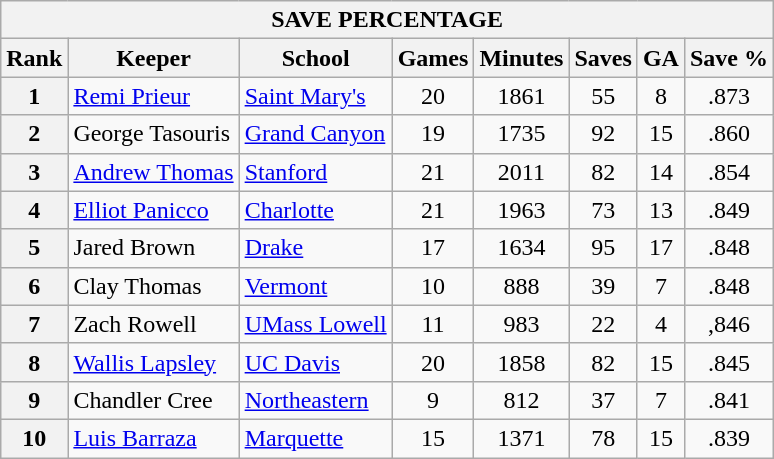<table class="wikitable">
<tr>
<th colspan=8>SAVE PERCENTAGE</th>
</tr>
<tr>
<th>Rank</th>
<th>Keeper</th>
<th>School</th>
<th>Games</th>
<th>Minutes</th>
<th>Saves</th>
<th>GA</th>
<th>Save %</th>
</tr>
<tr>
<th>1</th>
<td><a href='#'>Remi Prieur</a></td>
<td><a href='#'>Saint Mary's</a></td>
<td style="text-align:center;">20</td>
<td style="text-align:center;">1861</td>
<td style="text-align:center;">55</td>
<td style="text-align:center;">8</td>
<td style="text-align:center;">.873</td>
</tr>
<tr>
<th>2</th>
<td>George Tasouris</td>
<td><a href='#'>Grand Canyon</a></td>
<td style="text-align:center;">19</td>
<td style="text-align:center;">1735</td>
<td style="text-align:center;">92</td>
<td style="text-align:center;">15</td>
<td style="text-align:center;">.860</td>
</tr>
<tr>
<th>3</th>
<td><a href='#'>Andrew Thomas</a></td>
<td><a href='#'>Stanford</a></td>
<td style="text-align:center;">21</td>
<td style="text-align:center;">2011</td>
<td style="text-align:center;">82</td>
<td style="text-align:center;">14</td>
<td style="text-align:center;">.854</td>
</tr>
<tr>
<th>4</th>
<td><a href='#'>Elliot Panicco</a></td>
<td><a href='#'>Charlotte</a></td>
<td style="text-align:center;">21</td>
<td style="text-align:center;">1963</td>
<td style="text-align:center;">73</td>
<td style="text-align:center;">13</td>
<td style="text-align:center;">.849</td>
</tr>
<tr>
<th>5</th>
<td>Jared Brown</td>
<td><a href='#'>Drake</a></td>
<td style="text-align:center;">17</td>
<td style="text-align:center;">1634</td>
<td style="text-align:center;">95</td>
<td style="text-align:center;">17</td>
<td style="text-align:center;">.848</td>
</tr>
<tr>
<th>6</th>
<td>Clay Thomas</td>
<td><a href='#'>Vermont</a></td>
<td style="text-align:center;">10</td>
<td style="text-align:center;">888</td>
<td style="text-align:center;">39</td>
<td style="text-align:center;">7</td>
<td style="text-align:center;">.848</td>
</tr>
<tr>
<th>7</th>
<td>Zach Rowell</td>
<td><a href='#'>UMass Lowell</a></td>
<td style="text-align:center;">11</td>
<td style="text-align:center;">983</td>
<td style="text-align:center;">22</td>
<td style="text-align:center;">4</td>
<td style="text-align:center;">,846</td>
</tr>
<tr>
<th>8</th>
<td><a href='#'>Wallis Lapsley</a></td>
<td><a href='#'>UC Davis</a></td>
<td style="text-align:center;">20</td>
<td style="text-align:center;">1858</td>
<td style="text-align:center;">82</td>
<td style="text-align:center;">15</td>
<td style="text-align:center;">.845</td>
</tr>
<tr>
<th>9</th>
<td>Chandler Cree</td>
<td><a href='#'>Northeastern</a></td>
<td style="text-align:center;">9</td>
<td style="text-align:center;">812</td>
<td style="text-align:center;">37</td>
<td style="text-align:center;">7</td>
<td style="text-align:center;">.841</td>
</tr>
<tr>
<th>10</th>
<td><a href='#'>Luis Barraza</a></td>
<td><a href='#'>Marquette</a></td>
<td style="text-align:center;">15</td>
<td style="text-align:center;">1371</td>
<td style="text-align:center;">78</td>
<td style="text-align:center;">15</td>
<td style="text-align:center;">.839</td>
</tr>
</table>
